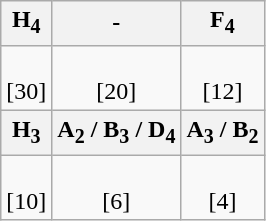<table class="wikitable">
<tr align=center>
<th>H<sub>4</sub></th>
<th>-</th>
<th>F<sub>4</sub></th>
</tr>
<tr align=center>
<td><br>[30]</td>
<td><br>[20]</td>
<td><br>[12]</td>
</tr>
<tr align=center>
<th>H<sub>3</sub></th>
<th>A<sub>2</sub> / B<sub>3</sub> / D<sub>4</sub></th>
<th>A<sub>3</sub> / B<sub>2</sub></th>
</tr>
<tr align=center>
<td><br>[10]</td>
<td><br>[6]</td>
<td><br>[4]</td>
</tr>
</table>
